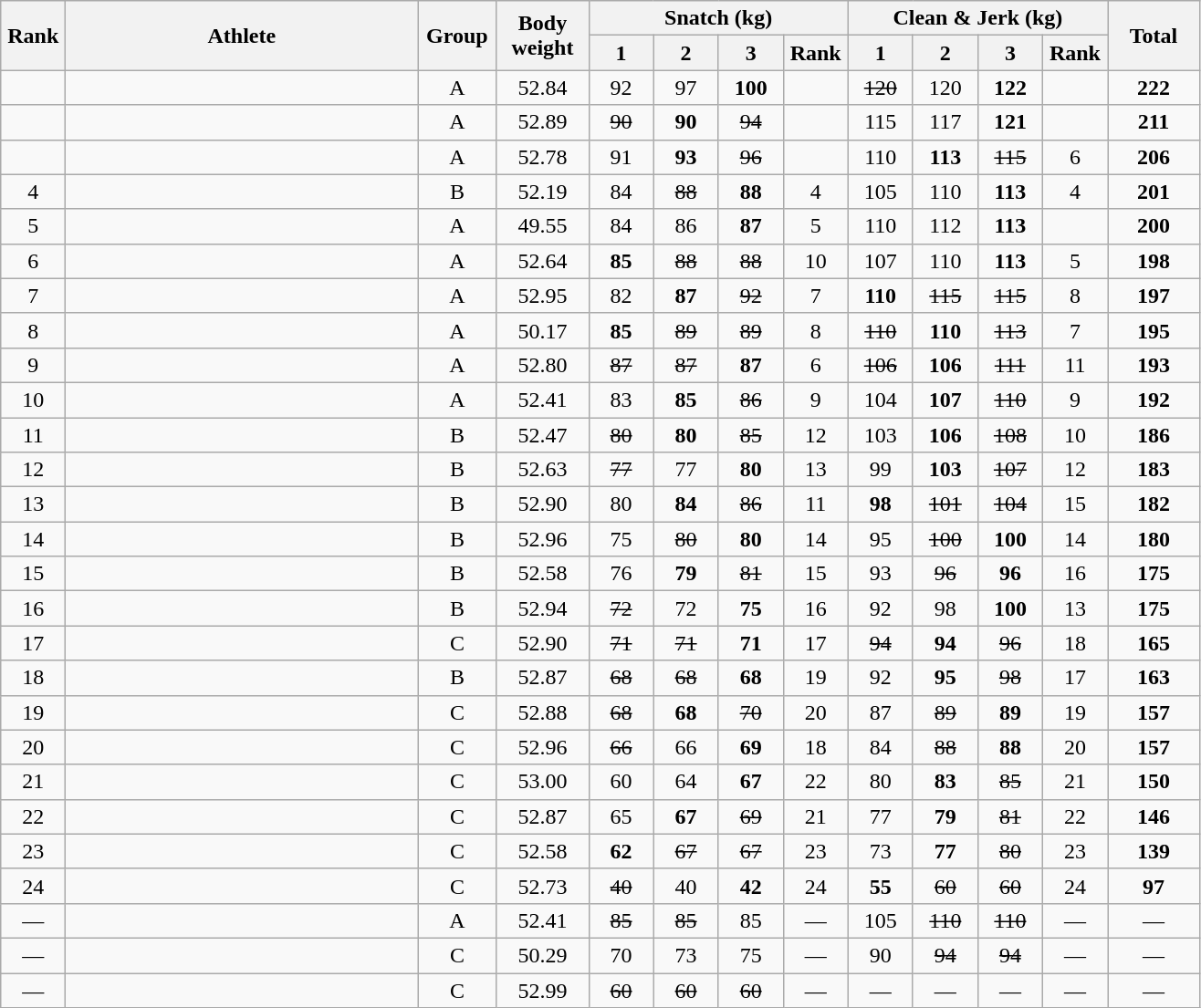<table class = "wikitable" style="text-align:center;">
<tr>
<th rowspan=2 width=40>Rank</th>
<th rowspan=2 width=250>Athlete</th>
<th rowspan=2 width=50>Group</th>
<th rowspan=2 width=60>Body weight</th>
<th colspan=4>Snatch (kg)</th>
<th colspan=4>Clean & Jerk (kg)</th>
<th rowspan=2 width=60>Total</th>
</tr>
<tr>
<th width=40>1</th>
<th width=40>2</th>
<th width=40>3</th>
<th width=40>Rank</th>
<th width=40>1</th>
<th width=40>2</th>
<th width=40>3</th>
<th width=40>Rank</th>
</tr>
<tr>
<td></td>
<td align=left></td>
<td>A</td>
<td>52.84</td>
<td>92</td>
<td>97</td>
<td><strong>100</strong></td>
<td></td>
<td><s>120 </s></td>
<td>120</td>
<td><strong>122</strong></td>
<td></td>
<td><strong>222</strong></td>
</tr>
<tr>
<td></td>
<td align=left></td>
<td>A</td>
<td>52.89</td>
<td><s>90 </s></td>
<td><strong>90</strong></td>
<td><s>94 </s></td>
<td></td>
<td>115</td>
<td>117</td>
<td><strong>121</strong></td>
<td></td>
<td><strong>211</strong></td>
</tr>
<tr>
<td></td>
<td align=left></td>
<td>A</td>
<td>52.78</td>
<td>91</td>
<td><strong>93</strong></td>
<td><s>96 </s></td>
<td></td>
<td>110</td>
<td><strong>113</strong></td>
<td><s>115 </s></td>
<td>6</td>
<td><strong>206</strong></td>
</tr>
<tr>
<td>4</td>
<td align=left></td>
<td>B</td>
<td>52.19</td>
<td>84</td>
<td><s>88 </s></td>
<td><strong>88</strong></td>
<td>4</td>
<td>105</td>
<td>110</td>
<td><strong>113</strong></td>
<td>4</td>
<td><strong>201</strong></td>
</tr>
<tr>
<td>5</td>
<td align=left></td>
<td>A</td>
<td>49.55</td>
<td>84</td>
<td>86</td>
<td><strong>87</strong></td>
<td>5</td>
<td>110</td>
<td>112</td>
<td><strong>113</strong></td>
<td></td>
<td><strong>200</strong></td>
</tr>
<tr>
<td>6</td>
<td align=left></td>
<td>A</td>
<td>52.64</td>
<td><strong>85</strong></td>
<td><s>88 </s></td>
<td><s>88 </s></td>
<td>10</td>
<td>107</td>
<td>110</td>
<td><strong>113</strong></td>
<td>5</td>
<td><strong>198</strong></td>
</tr>
<tr>
<td>7</td>
<td align=left></td>
<td>A</td>
<td>52.95</td>
<td>82</td>
<td><strong>87</strong></td>
<td><s>92 </s></td>
<td>7</td>
<td><strong>110</strong></td>
<td><s>115 </s></td>
<td><s>115 </s></td>
<td>8</td>
<td><strong>197</strong></td>
</tr>
<tr>
<td>8</td>
<td align=left></td>
<td>A</td>
<td>50.17</td>
<td><strong>85</strong></td>
<td><s>89 </s></td>
<td><s>89 </s></td>
<td>8</td>
<td><s>110 </s></td>
<td><strong>110</strong></td>
<td><s>113 </s></td>
<td>7</td>
<td><strong>195</strong></td>
</tr>
<tr>
<td>9</td>
<td align=left></td>
<td>A</td>
<td>52.80</td>
<td><s>87 </s></td>
<td><s>87 </s></td>
<td><strong>87</strong></td>
<td>6</td>
<td><s>106 </s></td>
<td><strong>106</strong></td>
<td><s>111 </s></td>
<td>11</td>
<td><strong>193</strong></td>
</tr>
<tr>
<td>10</td>
<td align=left></td>
<td>A</td>
<td>52.41</td>
<td>83</td>
<td><strong>85</strong></td>
<td><s>86 </s></td>
<td>9</td>
<td>104</td>
<td><strong>107</strong></td>
<td><s>110 </s></td>
<td>9</td>
<td><strong>192</strong></td>
</tr>
<tr>
<td>11</td>
<td align=left></td>
<td>B</td>
<td>52.47</td>
<td><s>80 </s></td>
<td><strong>80</strong></td>
<td><s>85 </s></td>
<td>12</td>
<td>103</td>
<td><strong>106</strong></td>
<td><s>108 </s></td>
<td>10</td>
<td><strong>186</strong></td>
</tr>
<tr>
<td>12</td>
<td align=left></td>
<td>B</td>
<td>52.63</td>
<td><s>77 </s></td>
<td>77</td>
<td><strong>80</strong></td>
<td>13</td>
<td>99</td>
<td><strong>103</strong></td>
<td><s>107 </s></td>
<td>12</td>
<td><strong>183</strong></td>
</tr>
<tr>
<td>13</td>
<td align=left></td>
<td>B</td>
<td>52.90</td>
<td>80</td>
<td><strong>84</strong></td>
<td><s>86 </s></td>
<td>11</td>
<td><strong>98</strong></td>
<td><s>101 </s></td>
<td><s>104 </s></td>
<td>15</td>
<td><strong>182</strong></td>
</tr>
<tr>
<td>14</td>
<td align=left></td>
<td>B</td>
<td>52.96</td>
<td>75</td>
<td><s>80 </s></td>
<td><strong>80</strong></td>
<td>14</td>
<td>95</td>
<td><s>100 </s></td>
<td><strong>100</strong></td>
<td>14</td>
<td><strong>180</strong></td>
</tr>
<tr>
<td>15</td>
<td align=left></td>
<td>B</td>
<td>52.58</td>
<td>76</td>
<td><strong>79</strong></td>
<td><s>81 </s></td>
<td>15</td>
<td>93</td>
<td><s>96 </s></td>
<td><strong>96</strong></td>
<td>16</td>
<td><strong>175</strong></td>
</tr>
<tr>
<td>16</td>
<td align=left></td>
<td>B</td>
<td>52.94</td>
<td><s>72 </s></td>
<td>72</td>
<td><strong>75</strong></td>
<td>16</td>
<td>92</td>
<td>98</td>
<td><strong>100</strong></td>
<td>13</td>
<td><strong>175</strong></td>
</tr>
<tr>
<td>17</td>
<td align=left></td>
<td>C</td>
<td>52.90</td>
<td><s>71 </s></td>
<td><s>71 </s></td>
<td><strong>71</strong></td>
<td>17</td>
<td><s>94 </s></td>
<td><strong>94</strong></td>
<td><s>96 </s></td>
<td>18</td>
<td><strong>165</strong></td>
</tr>
<tr>
<td>18</td>
<td align=left></td>
<td>B</td>
<td>52.87</td>
<td><s>68 </s></td>
<td><s>68 </s></td>
<td><strong>68</strong></td>
<td>19</td>
<td>92</td>
<td><strong>95</strong></td>
<td><s>98 </s></td>
<td>17</td>
<td><strong>163</strong></td>
</tr>
<tr>
<td>19</td>
<td align=left></td>
<td>C</td>
<td>52.88</td>
<td><s>68 </s></td>
<td><strong>68</strong></td>
<td><s>70 </s></td>
<td>20</td>
<td>87</td>
<td><s>89 </s></td>
<td><strong>89</strong></td>
<td>19</td>
<td><strong>157</strong></td>
</tr>
<tr>
<td>20</td>
<td align=left></td>
<td>C</td>
<td>52.96</td>
<td><s>66 </s></td>
<td>66</td>
<td><strong>69</strong></td>
<td>18</td>
<td>84</td>
<td><s>88 </s></td>
<td><strong>88</strong></td>
<td>20</td>
<td><strong>157</strong></td>
</tr>
<tr>
<td>21</td>
<td align=left></td>
<td>C</td>
<td>53.00</td>
<td>60</td>
<td>64</td>
<td><strong>67</strong></td>
<td>22</td>
<td>80</td>
<td><strong>83</strong></td>
<td><s>85 </s></td>
<td>21</td>
<td><strong>150</strong></td>
</tr>
<tr>
<td>22</td>
<td align=left></td>
<td>C</td>
<td>52.87</td>
<td>65</td>
<td><strong>67</strong></td>
<td><s>69 </s></td>
<td>21</td>
<td>77</td>
<td><strong>79</strong></td>
<td><s>81 </s></td>
<td>22</td>
<td><strong>146</strong></td>
</tr>
<tr>
<td>23</td>
<td align=left></td>
<td>C</td>
<td>52.58</td>
<td><strong>62</strong></td>
<td><s>67 </s></td>
<td><s>67 </s></td>
<td>23</td>
<td>73</td>
<td><strong>77</strong></td>
<td><s>80 </s></td>
<td>23</td>
<td><strong>139</strong></td>
</tr>
<tr>
<td>24</td>
<td align=left></td>
<td>C</td>
<td>52.73</td>
<td><s>40 </s></td>
<td>40</td>
<td><strong>42</strong></td>
<td>24</td>
<td><strong>55</strong></td>
<td><s>60 </s></td>
<td><s>60 </s></td>
<td>24</td>
<td><strong>97</strong></td>
</tr>
<tr>
<td>—</td>
<td align=left></td>
<td>A</td>
<td>52.41</td>
<td><s>85 </s></td>
<td><s>85 </s></td>
<td>85</td>
<td>—</td>
<td>105</td>
<td><s>110 </s></td>
<td><s>110 </s></td>
<td>—</td>
<td>—</td>
</tr>
<tr>
<td>—</td>
<td align=left></td>
<td>C</td>
<td>50.29</td>
<td>70</td>
<td>73</td>
<td>75</td>
<td>—</td>
<td>90</td>
<td><s>94 </s></td>
<td><s>94 </s></td>
<td>—</td>
<td>—</td>
</tr>
<tr>
<td>—</td>
<td align=left></td>
<td>C</td>
<td>52.99</td>
<td><s>60 </s></td>
<td><s>60 </s></td>
<td><s>60 </s></td>
<td>—</td>
<td>—</td>
<td>—</td>
<td>—</td>
<td>—</td>
<td>—</td>
</tr>
</table>
